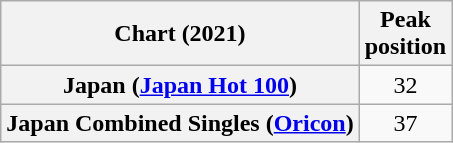<table class="wikitable sortable plainrowheaders" style="text-align:center">
<tr>
<th scope="col">Chart (2021)</th>
<th scope="col">Peak<br>position</th>
</tr>
<tr>
<th scope="row">Japan (<a href='#'>Japan Hot 100</a>)</th>
<td>32</td>
</tr>
<tr>
<th scope="row">Japan Combined Singles (<a href='#'>Oricon</a>)</th>
<td>37</td>
</tr>
</table>
